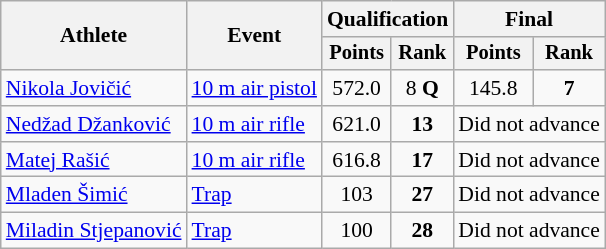<table class="wikitable" style="font-size:90%">
<tr>
<th rowspan="2">Athlete</th>
<th rowspan="2">Event</th>
<th colspan=2>Qualification</th>
<th colspan=2>Final</th>
</tr>
<tr style="font-size:95%">
<th>Points</th>
<th>Rank</th>
<th>Points</th>
<th>Rank</th>
</tr>
<tr align=center>
<td align=left><a href='#'>Nikola Jovičić</a></td>
<td align=left><a href='#'>10 m air pistol</a></td>
<td>572.0</td>
<td>8 <strong>Q</strong></td>
<td>145.8</td>
<td><strong>7</strong></td>
</tr>
<tr align=center>
<td align=left><a href='#'>Nedžad Džanković</a></td>
<td align=left><a href='#'>10 m air rifle</a></td>
<td>621.0</td>
<td><strong>13</strong></td>
<td colspan=2>Did not advance</td>
</tr>
<tr align=center>
<td align=left><a href='#'>Matej Rašić</a></td>
<td align=left><a href='#'>10 m air rifle</a></td>
<td>616.8</td>
<td><strong>17</strong></td>
<td colspan=2>Did not advance</td>
</tr>
<tr align=center>
<td align=left><a href='#'>Mladen Šimić</a></td>
<td align=left><a href='#'>Trap</a></td>
<td>103</td>
<td><strong>27</strong></td>
<td colspan=2>Did not advance</td>
</tr>
<tr align=center>
<td align=left><a href='#'>Miladin Stjepanović</a></td>
<td align=left><a href='#'>Trap</a></td>
<td>100</td>
<td><strong>28</strong></td>
<td colspan=2>Did not advance</td>
</tr>
</table>
